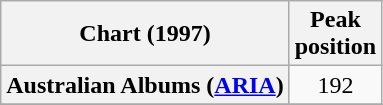<table class="wikitable sortable plainrowheaders" style="text-align:center">
<tr>
<th scope="col">Chart (1997)</th>
<th scope="col">Peak<br>position</th>
</tr>
<tr>
<th scope="row">Australian Albums (<a href='#'>ARIA</a>)</th>
<td align="center">192</td>
</tr>
<tr>
</tr>
<tr>
</tr>
</table>
